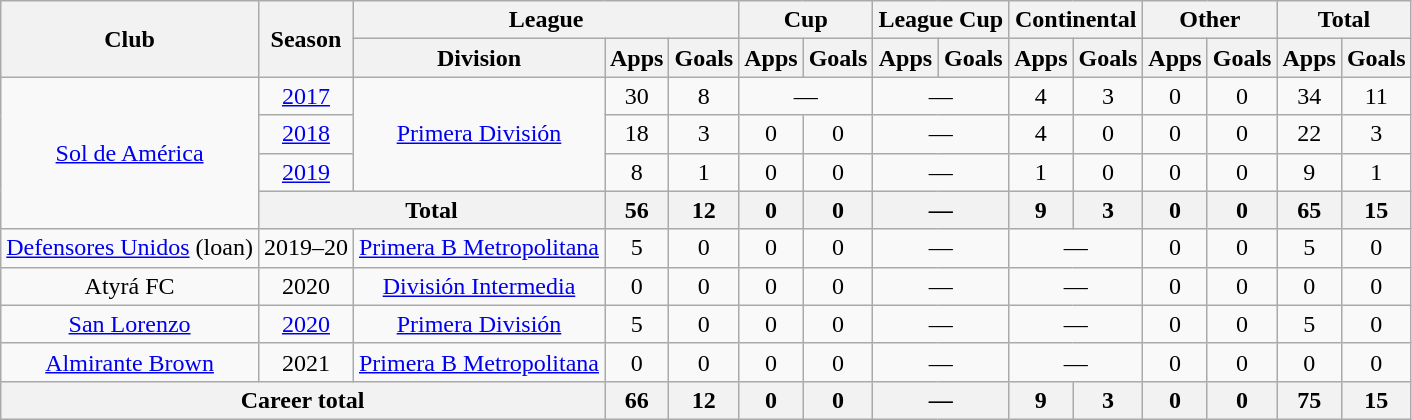<table class="wikitable" style="text-align:center">
<tr>
<th rowspan="2">Club</th>
<th rowspan="2">Season</th>
<th colspan="3">League</th>
<th colspan="2">Cup</th>
<th colspan="2">League Cup</th>
<th colspan="2">Continental</th>
<th colspan="2">Other</th>
<th colspan="2">Total</th>
</tr>
<tr>
<th>Division</th>
<th>Apps</th>
<th>Goals</th>
<th>Apps</th>
<th>Goals</th>
<th>Apps</th>
<th>Goals</th>
<th>Apps</th>
<th>Goals</th>
<th>Apps</th>
<th>Goals</th>
<th>Apps</th>
<th>Goals</th>
</tr>
<tr>
<td rowspan="4"><a href='#'>Sol de América</a></td>
<td><a href='#'>2017</a></td>
<td rowspan="3"><a href='#'>Primera División</a></td>
<td>30</td>
<td>8</td>
<td colspan="2">—</td>
<td colspan="2">—</td>
<td>4</td>
<td>3</td>
<td>0</td>
<td>0</td>
<td>34</td>
<td>11</td>
</tr>
<tr>
<td><a href='#'>2018</a></td>
<td>18</td>
<td>3</td>
<td>0</td>
<td>0</td>
<td colspan="2">—</td>
<td>4</td>
<td>0</td>
<td>0</td>
<td>0</td>
<td>22</td>
<td>3</td>
</tr>
<tr>
<td><a href='#'>2019</a></td>
<td>8</td>
<td>1</td>
<td>0</td>
<td>0</td>
<td colspan="2">—</td>
<td>1</td>
<td>0</td>
<td>0</td>
<td>0</td>
<td>9</td>
<td>1</td>
</tr>
<tr>
<th colspan="2">Total</th>
<th>56</th>
<th>12</th>
<th>0</th>
<th>0</th>
<th colspan="2">—</th>
<th>9</th>
<th>3</th>
<th>0</th>
<th>0</th>
<th>65</th>
<th>15</th>
</tr>
<tr>
<td rowspan="1"><a href='#'>Defensores Unidos</a> (loan)</td>
<td>2019–20</td>
<td rowspan="1"><a href='#'>Primera B Metropolitana</a></td>
<td>5</td>
<td>0</td>
<td>0</td>
<td>0</td>
<td colspan="2">—</td>
<td colspan="2">—</td>
<td>0</td>
<td>0</td>
<td>5</td>
<td>0</td>
</tr>
<tr>
<td rowspan="1">Atyrá FC</td>
<td>2020</td>
<td rowspan="1"><a href='#'>División Intermedia</a></td>
<td>0</td>
<td>0</td>
<td>0</td>
<td>0</td>
<td colspan="2">—</td>
<td colspan="2">—</td>
<td>0</td>
<td>0</td>
<td>0</td>
<td>0</td>
</tr>
<tr>
<td rowspan="1"><a href='#'>San Lorenzo</a></td>
<td><a href='#'>2020</a></td>
<td rowspan="1"><a href='#'>Primera División</a></td>
<td>5</td>
<td>0</td>
<td>0</td>
<td>0</td>
<td colspan="2">—</td>
<td colspan="2">—</td>
<td>0</td>
<td>0</td>
<td>5</td>
<td>0</td>
</tr>
<tr>
<td rowspan="1"><a href='#'>Almirante Brown</a></td>
<td>2021</td>
<td rowspan="1"><a href='#'>Primera B Metropolitana</a></td>
<td>0</td>
<td>0</td>
<td>0</td>
<td>0</td>
<td colspan="2">—</td>
<td colspan="2">—</td>
<td>0</td>
<td>0</td>
<td>0</td>
<td>0</td>
</tr>
<tr>
<th colspan="3">Career total</th>
<th>66</th>
<th>12</th>
<th>0</th>
<th>0</th>
<th colspan="2">—</th>
<th>9</th>
<th>3</th>
<th>0</th>
<th>0</th>
<th>75</th>
<th>15</th>
</tr>
</table>
